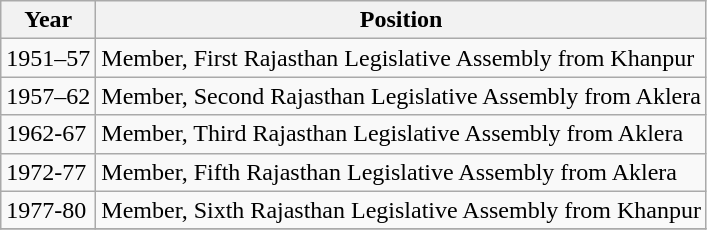<table class="wikitable">
<tr>
<th>Year</th>
<th>Position</th>
</tr>
<tr>
<td>1951–57</td>
<td>Member, First Rajasthan Legislative Assembly from Khanpur</td>
</tr>
<tr>
<td>1957–62</td>
<td>Member, Second Rajasthan Legislative Assembly from Aklera</td>
</tr>
<tr>
<td>1962-67</td>
<td>Member, Third Rajasthan Legislative Assembly from Aklera</td>
</tr>
<tr>
<td>1972-77</td>
<td>Member, Fifth Rajasthan Legislative Assembly from Aklera</td>
</tr>
<tr>
<td>1977-80</td>
<td>Member, Sixth Rajasthan Legislative Assembly from Khanpur</td>
</tr>
<tr>
</tr>
</table>
